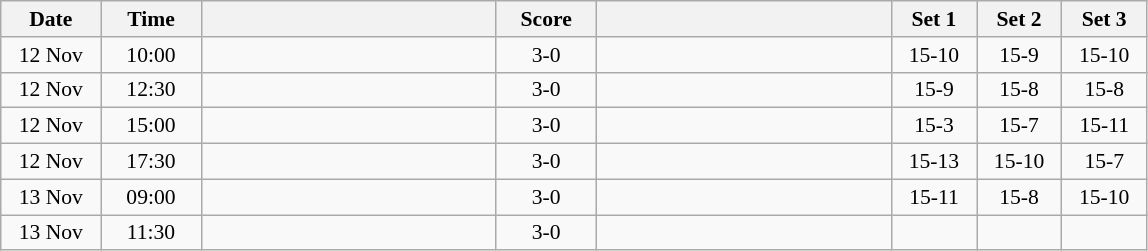<table class="wikitable" style="text-align: center; font-size:90% ">
<tr>
<th width="60">Date</th>
<th width="60">Time</th>
<th align="right" width="190"></th>
<th width="60">Score</th>
<th align="left" width="190"></th>
<th width="50">Set 1</th>
<th width="50">Set 2</th>
<th width="50">Set 3</th>
</tr>
<tr>
<td>12 Nov</td>
<td>10:00</td>
<td align=right></td>
<td align=center>3-0</td>
<td align=left></td>
<td>15-10</td>
<td>15-9</td>
<td>15-10</td>
</tr>
<tr>
<td>12 Nov</td>
<td>12:30</td>
<td align=right></td>
<td align=center>3-0</td>
<td align=left></td>
<td>15-9</td>
<td>15-8</td>
<td>15-8</td>
</tr>
<tr>
<td>12 Nov</td>
<td>15:00</td>
<td align=right></td>
<td align=center>3-0</td>
<td align=left></td>
<td>15-3</td>
<td>15-7</td>
<td>15-11</td>
</tr>
<tr>
<td>12 Nov</td>
<td>17:30</td>
<td align=right></td>
<td align=center>3-0</td>
<td align=left></td>
<td>15-13</td>
<td>15-10</td>
<td>15-7</td>
</tr>
<tr>
<td>13 Nov</td>
<td>09:00</td>
<td align=right></td>
<td align=center>3-0</td>
<td align=left></td>
<td>15-11</td>
<td>15-8</td>
<td>15-10</td>
</tr>
<tr>
<td>13 Nov</td>
<td>11:30</td>
<td align=right></td>
<td align=center>3-0</td>
<td align=left></td>
<td></td>
<td></td>
<td></td>
</tr>
</table>
